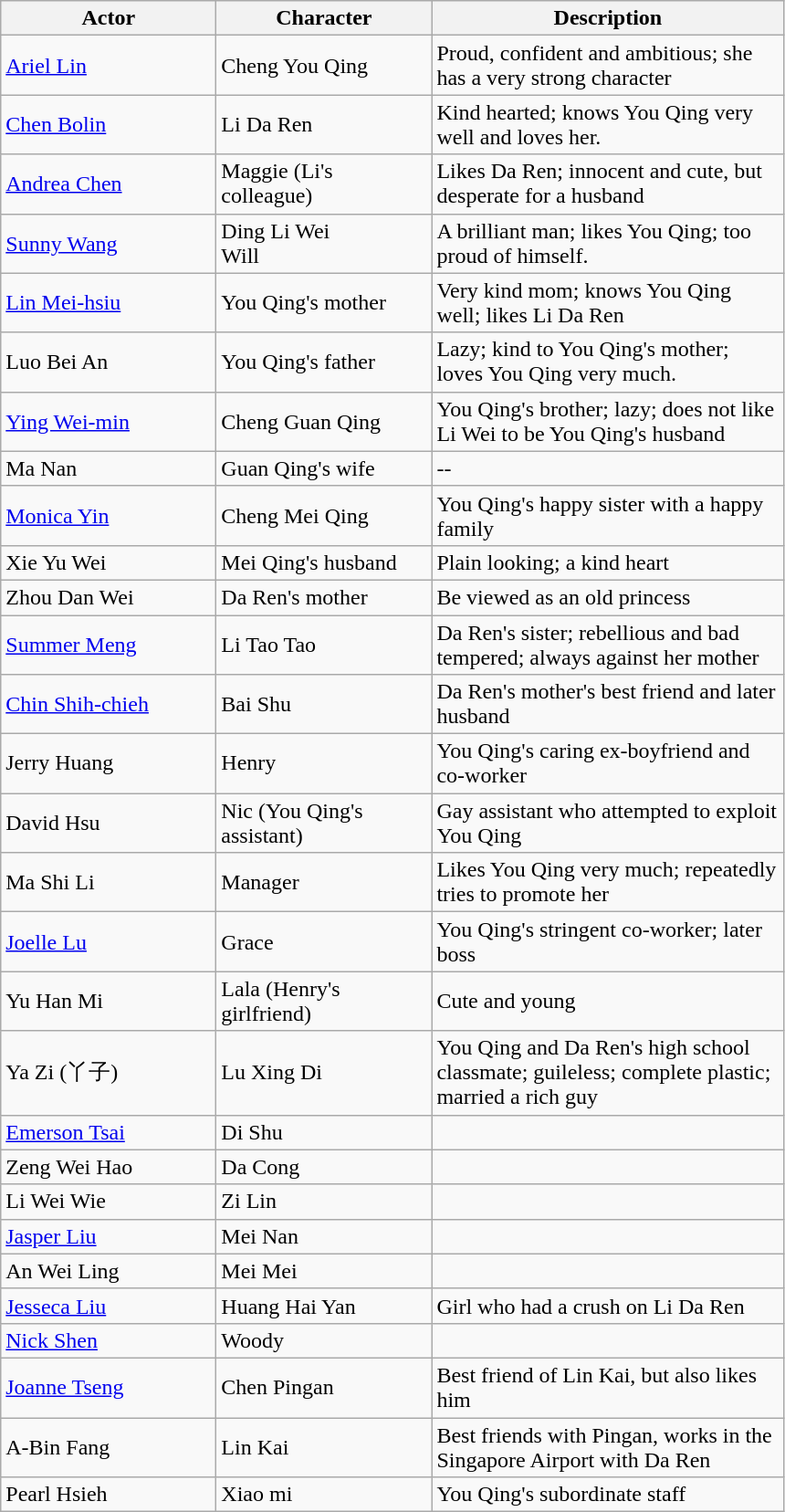<table class="wikitable">
<tr>
<th width=150>Actor</th>
<th width=150>Character</th>
<th ! width=250>Description</th>
</tr>
<tr>
<td><a href='#'>Ariel Lin</a></td>
<td>Cheng You Qing</td>
<td>Proud, confident and ambitious; she has a very strong character</td>
</tr>
<tr>
<td><a href='#'>Chen Bolin</a></td>
<td>Li Da Ren</td>
<td>Kind hearted; knows You Qing very well and loves her.</td>
</tr>
<tr>
<td><a href='#'>Andrea Chen</a></td>
<td>Maggie (Li's colleague)</td>
<td>Likes Da Ren; innocent and cute, but desperate for a husband</td>
</tr>
<tr>
<td><a href='#'>Sunny Wang</a></td>
<td>Ding Li Wei <br> Will</td>
<td>A brilliant man; likes You Qing; too proud of himself.</td>
</tr>
<tr>
<td><a href='#'>Lin Mei-hsiu</a></td>
<td>You Qing's mother</td>
<td>Very kind mom; knows You Qing well; likes Li Da Ren</td>
</tr>
<tr>
<td>Luo Bei An</td>
<td>You Qing's father</td>
<td>Lazy; kind to You Qing's mother; loves You Qing very much.</td>
</tr>
<tr>
<td><a href='#'>Ying Wei-min</a></td>
<td>Cheng Guan Qing</td>
<td>You Qing's brother; lazy; does not like Li Wei to be You Qing's husband</td>
</tr>
<tr>
<td>Ma Nan</td>
<td>Guan Qing's wife</td>
<td>--</td>
</tr>
<tr>
<td><a href='#'>Monica Yin</a></td>
<td>Cheng Mei Qing</td>
<td>You Qing's happy sister with a happy family</td>
</tr>
<tr>
<td>Xie Yu Wei</td>
<td>Mei Qing's husband</td>
<td>Plain looking; a kind heart</td>
</tr>
<tr>
<td>Zhou Dan Wei</td>
<td>Da Ren's mother</td>
<td>Be viewed as an old princess</td>
</tr>
<tr>
<td><a href='#'>Summer Meng</a></td>
<td>Li Tao Tao</td>
<td>Da Ren's sister; rebellious and bad tempered; always against her mother</td>
</tr>
<tr>
<td><a href='#'>Chin Shih-chieh</a></td>
<td>Bai Shu</td>
<td>Da Ren's mother's best friend and later husband</td>
</tr>
<tr>
<td>Jerry Huang</td>
<td>Henry</td>
<td>You Qing's caring ex-boyfriend and co-worker</td>
</tr>
<tr>
<td>David Hsu</td>
<td>Nic (You Qing's assistant)</td>
<td>Gay assistant who attempted to exploit You Qing</td>
</tr>
<tr>
<td>Ma Shi Li</td>
<td>Manager</td>
<td>Likes You Qing very much; repeatedly tries to promote her</td>
</tr>
<tr>
<td><a href='#'>Joelle Lu</a></td>
<td>Grace</td>
<td>You Qing's stringent co-worker; later boss</td>
</tr>
<tr>
<td>Yu Han Mi</td>
<td>Lala (Henry's girlfriend)</td>
<td>Cute and young</td>
</tr>
<tr>
<td>Ya Zi (丫子)</td>
<td>Lu Xing Di</td>
<td>You Qing and Da Ren's high school classmate; guileless; complete plastic; married a rich guy</td>
</tr>
<tr>
<td><a href='#'>Emerson Tsai</a></td>
<td>Di Shu</td>
<td></td>
</tr>
<tr>
<td>Zeng Wei Hao</td>
<td>Da Cong</td>
<td></td>
</tr>
<tr>
<td>Li Wei Wie</td>
<td>Zi Lin</td>
<td></td>
</tr>
<tr>
<td><a href='#'>Jasper Liu</a></td>
<td>Mei Nan</td>
<td></td>
</tr>
<tr>
<td>An Wei Ling</td>
<td>Mei Mei</td>
<td></td>
</tr>
<tr>
<td><a href='#'>Jesseca Liu</a></td>
<td>Huang Hai Yan</td>
<td>Girl who had a crush on Li Da Ren</td>
</tr>
<tr>
<td><a href='#'>Nick Shen</a></td>
<td>Woody</td>
<td></td>
</tr>
<tr>
<td><a href='#'>Joanne Tseng</a></td>
<td>Chen Pingan</td>
<td>Best friend of Lin Kai, but also likes him</td>
</tr>
<tr>
<td>A-Bin Fang</td>
<td>Lin Kai</td>
<td>Best friends with Pingan, works in the Singapore Airport with Da Ren</td>
</tr>
<tr>
<td>Pearl Hsieh</td>
<td>Xiao mi</td>
<td>You Qing's subordinate staff</td>
</tr>
</table>
